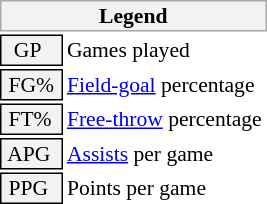<table class="toccolours" style="font-size: 90%; white-space: nowrap;">
<tr>
<th colspan="6" style="background:#f2f2f2; border:1px solid #aaa;">Legend</th>
</tr>
<tr>
<td style="background:#f2f2f2; border:1px solid black;">  GP</td>
<td>Games played</td>
</tr>
<tr>
<td style="background:#f2f2f2; border:1px solid black;"> FG% </td>
<td style="padding-right: 8px"><a href='#'>Field-goal</a> percentage</td>
</tr>
<tr>
<td style="background:#f2f2f2; border:1px solid black;"> FT% </td>
<td><a href='#'>Free-throw</a> percentage</td>
</tr>
<tr>
<td style="background:#f2f2f2; border:1px solid black;"> APG </td>
<td><a href='#'>Assists</a> per game</td>
</tr>
<tr>
<td style="background:#f2f2f2; border:1px solid black;"> PPG </td>
<td>Points per game</td>
</tr>
<tr>
</tr>
</table>
